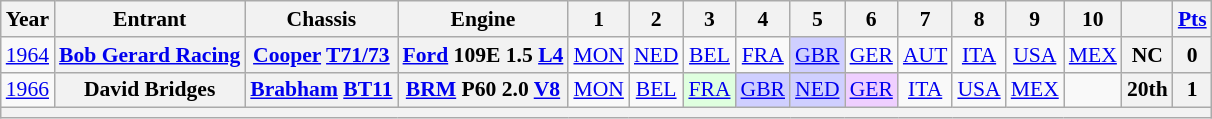<table class="wikitable" style="text-align:center; font-size:90%">
<tr>
<th>Year</th>
<th>Entrant</th>
<th>Chassis</th>
<th>Engine</th>
<th>1</th>
<th>2</th>
<th>3</th>
<th>4</th>
<th>5</th>
<th>6</th>
<th>7</th>
<th>8</th>
<th>9</th>
<th>10</th>
<th></th>
<th><a href='#'>Pts</a></th>
</tr>
<tr>
<td><a href='#'>1964</a></td>
<th><a href='#'>Bob Gerard Racing</a></th>
<th><a href='#'>Cooper</a> <a href='#'>T71/73</a></th>
<th><a href='#'>Ford</a> 109E 1.5 <a href='#'>L4</a></th>
<td><a href='#'>MON</a></td>
<td><a href='#'>NED</a></td>
<td><a href='#'>BEL</a></td>
<td><a href='#'>FRA</a></td>
<td style="background:#CFCFFF;"><a href='#'>GBR</a><br></td>
<td><a href='#'>GER</a></td>
<td><a href='#'>AUT</a></td>
<td><a href='#'>ITA</a></td>
<td><a href='#'>USA</a></td>
<td><a href='#'>MEX</a></td>
<th>NC</th>
<th>0</th>
</tr>
<tr>
<td><a href='#'>1966</a></td>
<th>David Bridges</th>
<th><a href='#'>Brabham</a> <a href='#'>BT11</a></th>
<th><a href='#'>BRM</a> P60 2.0 <a href='#'>V8</a></th>
<td><a href='#'>MON</a></td>
<td><a href='#'>BEL</a></td>
<td style="background:#DFFFDF;"><a href='#'>FRA</a><br></td>
<td style="background:#CFCFFF;"><a href='#'>GBR</a><br></td>
<td style="background:#CFCFFF;"><a href='#'>NED</a><br></td>
<td style="background:#EFCFFF;"><a href='#'>GER</a><br></td>
<td><a href='#'>ITA</a></td>
<td><a href='#'>USA</a></td>
<td><a href='#'>MEX</a></td>
<td></td>
<th>20th</th>
<th>1</th>
</tr>
<tr>
<th colspan=16></th>
</tr>
</table>
